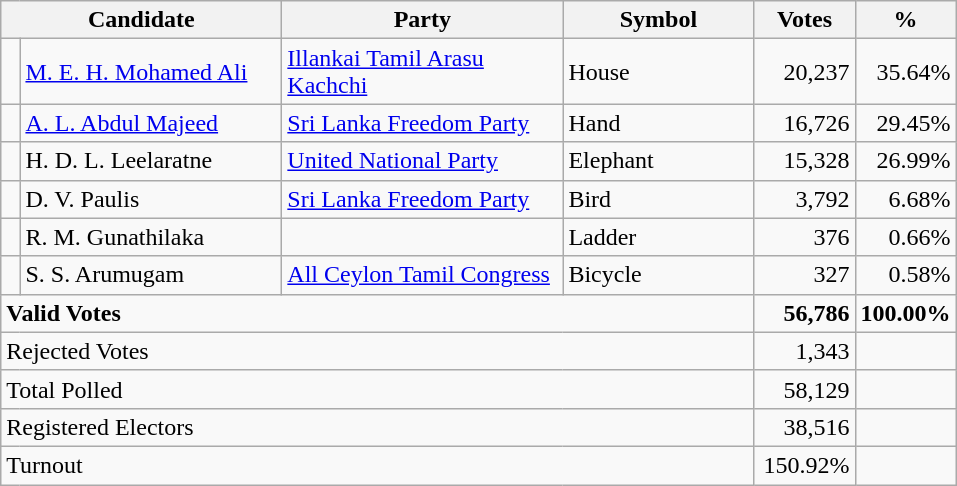<table class="wikitable" border="1" style="text-align:right;">
<tr>
<th align=left colspan=2 width="180">Candidate</th>
<th align=left width="180">Party</th>
<th align=left width="120">Symbol</th>
<th align=left width="60">Votes</th>
<th align=left width="60">%</th>
</tr>
<tr>
<td bgcolor=> </td>
<td align=left><a href='#'>M. E. H. Mohamed Ali</a></td>
<td align=left><a href='#'>Illankai Tamil Arasu Kachchi</a></td>
<td align=left>House</td>
<td>20,237</td>
<td>35.64%</td>
</tr>
<tr>
<td bgcolor=> </td>
<td align=left><a href='#'>A. L. Abdul Majeed</a></td>
<td align=left><a href='#'>Sri Lanka Freedom Party</a></td>
<td align=left>Hand</td>
<td>16,726</td>
<td>29.45%</td>
</tr>
<tr>
<td bgcolor=> </td>
<td align=left>H. D. L. Leelaratne</td>
<td align=left><a href='#'>United National Party</a></td>
<td align=left>Elephant</td>
<td>15,328</td>
<td>26.99%</td>
</tr>
<tr>
<td bgcolor=> </td>
<td align=left>D. V. Paulis</td>
<td align=left><a href='#'>Sri Lanka Freedom Party</a></td>
<td align=left>Bird</td>
<td>3,792</td>
<td>6.68%</td>
</tr>
<tr>
<td></td>
<td align=left>R. M. Gunathilaka</td>
<td></td>
<td align=left>Ladder</td>
<td>376</td>
<td>0.66%</td>
</tr>
<tr>
<td bgcolor=> </td>
<td align=left>S. S. Arumugam</td>
<td align=left><a href='#'>All Ceylon Tamil Congress</a></td>
<td align=left>Bicycle</td>
<td>327</td>
<td>0.58%</td>
</tr>
<tr>
<td align=left colspan=4><strong>Valid Votes</strong></td>
<td><strong>56,786</strong></td>
<td><strong>100.00%</strong></td>
</tr>
<tr>
<td align=left colspan=4>Rejected Votes</td>
<td>1,343</td>
<td></td>
</tr>
<tr>
<td align=left colspan=4>Total Polled</td>
<td>58,129</td>
<td></td>
</tr>
<tr>
<td align=left colspan=4>Registered Electors</td>
<td>38,516</td>
<td></td>
</tr>
<tr>
<td align=left colspan=4>Turnout</td>
<td>150.92%</td>
<td></td>
</tr>
</table>
